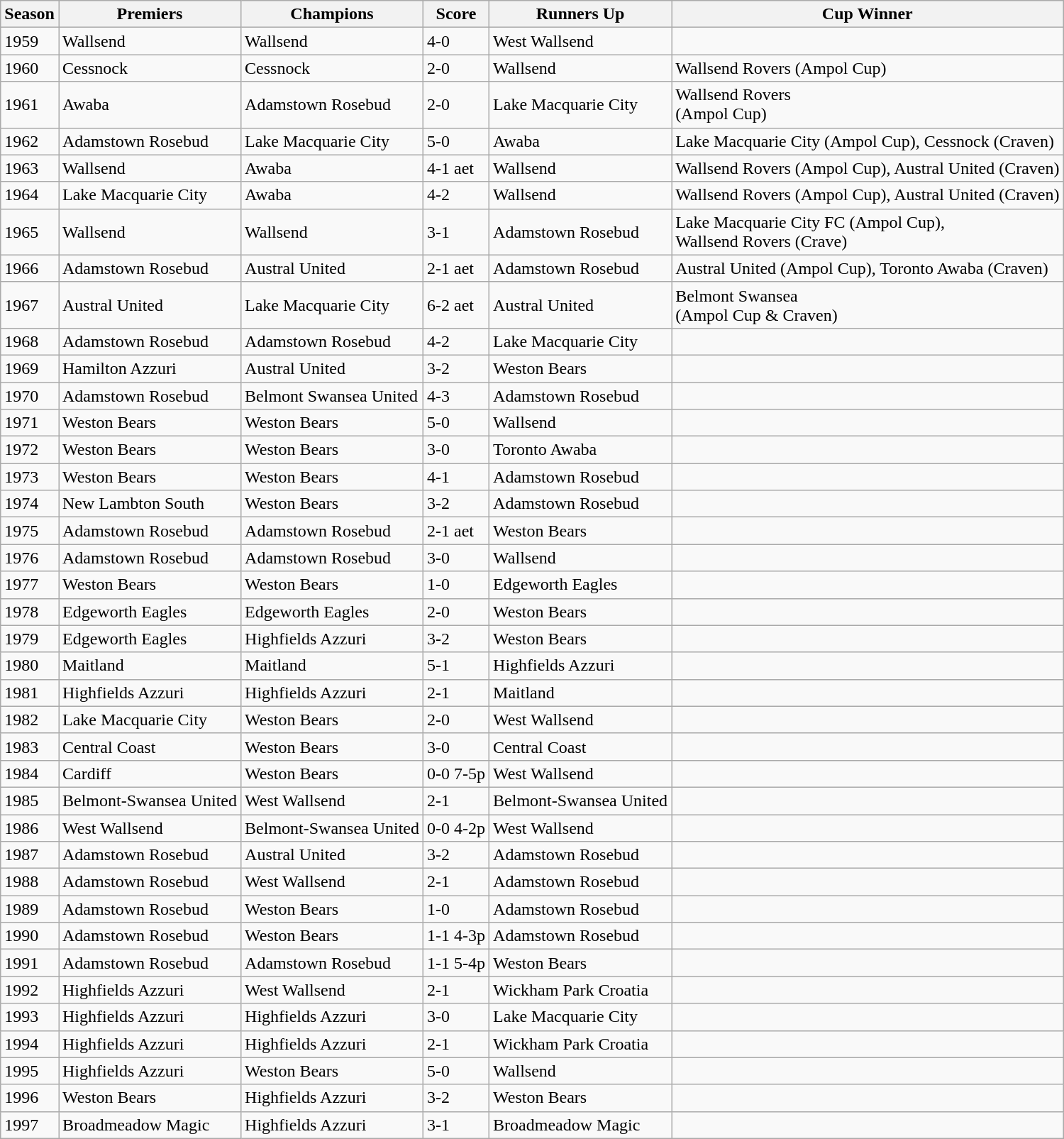<table class="wikitable">
<tr>
<th>Season</th>
<th>Premiers</th>
<th>Champions</th>
<th>Score</th>
<th>Runners Up</th>
<th>Cup Winner</th>
</tr>
<tr>
<td>1959</td>
<td>Wallsend</td>
<td>Wallsend</td>
<td>4-0</td>
<td>West Wallsend</td>
<td></td>
</tr>
<tr>
<td>1960</td>
<td>Cessnock</td>
<td>Cessnock</td>
<td>2-0</td>
<td>Wallsend</td>
<td>Wallsend Rovers           (Ampol Cup)</td>
</tr>
<tr>
<td>1961</td>
<td>Awaba</td>
<td>Adamstown Rosebud</td>
<td>2-0</td>
<td>Lake Macquarie City</td>
<td>Wallsend Rovers<br>(Ampol Cup)</td>
</tr>
<tr>
<td>1962</td>
<td>Adamstown  Rosebud</td>
<td>Lake Macquarie City</td>
<td>5-0</td>
<td>Awaba</td>
<td>Lake Macquarie City (Ampol Cup), Cessnock (Craven)</td>
</tr>
<tr>
<td>1963</td>
<td>Wallsend</td>
<td>Awaba</td>
<td>4-1 aet</td>
<td>Wallsend</td>
<td>Wallsend Rovers (Ampol Cup), Austral United (Craven)</td>
</tr>
<tr>
<td>1964</td>
<td>Lake Macquarie City</td>
<td>Awaba</td>
<td>4-2</td>
<td>Wallsend</td>
<td>Wallsend Rovers (Ampol Cup), Austral United (Craven)</td>
</tr>
<tr>
<td>1965</td>
<td>Wallsend</td>
<td>Wallsend</td>
<td>3-1</td>
<td>Adamstown Rosebud</td>
<td>Lake Macquarie City FC (Ampol Cup),<br>Wallsend Rovers (Crave)</td>
</tr>
<tr>
<td>1966</td>
<td>Adamstown  Rosebud</td>
<td>Austral United</td>
<td>2-1 aet</td>
<td>Adamstown Rosebud</td>
<td>Austral United (Ampol Cup), Toronto Awaba (Craven)</td>
</tr>
<tr>
<td>1967</td>
<td>Austral United</td>
<td>Lake Macquarie City</td>
<td>6-2 aet</td>
<td>Austral United</td>
<td>Belmont Swansea<br>(Ampol Cup & Craven)</td>
</tr>
<tr>
<td>1968</td>
<td>Adamstown  Rosebud</td>
<td>Adamstown Rosebud</td>
<td>4-2</td>
<td>Lake Macquarie City</td>
<td></td>
</tr>
<tr>
<td>1969</td>
<td>Hamilton  Azzuri</td>
<td>Austral United</td>
<td>3-2</td>
<td>Weston Bears</td>
<td></td>
</tr>
<tr>
<td>1970</td>
<td>Adamstown  Rosebud</td>
<td>Belmont Swansea  United</td>
<td>4-3</td>
<td>Adamstown Rosebud</td>
<td></td>
</tr>
<tr>
<td>1971</td>
<td>Weston  Bears</td>
<td>Weston Bears</td>
<td>5-0</td>
<td>Wallsend</td>
<td></td>
</tr>
<tr>
<td>1972</td>
<td>Weston  Bears</td>
<td>Weston Bears</td>
<td>3-0</td>
<td>Toronto Awaba</td>
<td></td>
</tr>
<tr>
<td>1973</td>
<td>Weston  Bears</td>
<td>Weston Bears</td>
<td>4-1</td>
<td>Adamstown Rosebud</td>
<td></td>
</tr>
<tr>
<td>1974</td>
<td>New  Lambton South</td>
<td>Weston Bears</td>
<td>3-2</td>
<td>Adamstown Rosebud</td>
<td></td>
</tr>
<tr>
<td>1975</td>
<td>Adamstown  Rosebud</td>
<td>Adamstown Rosebud</td>
<td>2-1 aet</td>
<td>Weston Bears</td>
<td></td>
</tr>
<tr>
<td>1976</td>
<td>Adamstown  Rosebud</td>
<td>Adamstown Rosebud</td>
<td>3-0</td>
<td>Wallsend</td>
<td></td>
</tr>
<tr>
<td>1977</td>
<td>Weston  Bears</td>
<td>Weston Bears</td>
<td>1-0</td>
<td>Edgeworth Eagles</td>
<td></td>
</tr>
<tr>
<td>1978</td>
<td>Edgeworth  Eagles</td>
<td>Edgeworth Eagles</td>
<td>2-0</td>
<td>Weston Bears</td>
<td></td>
</tr>
<tr>
<td>1979</td>
<td>Edgeworth  Eagles</td>
<td>Highfields Azzuri</td>
<td>3-2</td>
<td>Weston Bears</td>
<td></td>
</tr>
<tr>
<td>1980</td>
<td>Maitland</td>
<td>Maitland</td>
<td>5-1</td>
<td>Highfields Azzuri</td>
<td></td>
</tr>
<tr>
<td>1981</td>
<td>Highfields  Azzuri</td>
<td>Highfields Azzuri</td>
<td>2-1</td>
<td>Maitland</td>
<td></td>
</tr>
<tr>
<td>1982</td>
<td>Lake  Macquarie City</td>
<td>Weston Bears</td>
<td>2-0</td>
<td>West Wallsend</td>
<td></td>
</tr>
<tr>
<td>1983</td>
<td>Central  Coast</td>
<td>Weston Bears</td>
<td>3-0</td>
<td>Central Coast</td>
<td></td>
</tr>
<tr>
<td>1984</td>
<td>Cardiff</td>
<td>Weston Bears</td>
<td>0-0 7-5p</td>
<td>West Wallsend</td>
<td></td>
</tr>
<tr>
<td>1985</td>
<td>Belmont-Swansea  United</td>
<td>West Wallsend</td>
<td>2-1</td>
<td>Belmont-Swansea  United</td>
<td></td>
</tr>
<tr>
<td>1986</td>
<td>West  Wallsend</td>
<td>Belmont-Swansea  United</td>
<td>0-0 4-2p</td>
<td>West Wallsend</td>
<td></td>
</tr>
<tr>
<td>1987</td>
<td>Adamstown  Rosebud</td>
<td>Austral United</td>
<td>3-2</td>
<td>Adamstown Rosebud</td>
<td></td>
</tr>
<tr>
<td>1988</td>
<td>Adamstown  Rosebud</td>
<td>West Wallsend</td>
<td>2-1</td>
<td>Adamstown Rosebud</td>
<td></td>
</tr>
<tr>
<td>1989</td>
<td>Adamstown  Rosebud</td>
<td>Weston Bears</td>
<td>1-0</td>
<td>Adamstown Rosebud</td>
<td></td>
</tr>
<tr>
<td>1990</td>
<td>Adamstown  Rosebud</td>
<td>Weston Bears</td>
<td>1-1 4-3p</td>
<td>Adamstown Rosebud</td>
<td></td>
</tr>
<tr>
<td>1991</td>
<td>Adamstown  Rosebud</td>
<td>Adamstown Rosebud</td>
<td>1-1 5-4p</td>
<td>Weston Bears</td>
<td></td>
</tr>
<tr>
<td>1992</td>
<td>Highfields  Azzuri</td>
<td>West Wallsend</td>
<td>2-1</td>
<td>Wickham Park Croatia</td>
<td></td>
</tr>
<tr>
<td>1993</td>
<td>Highfields  Azzuri</td>
<td>Highfields Azzuri</td>
<td>3-0</td>
<td>Lake Macquarie City</td>
<td></td>
</tr>
<tr>
<td>1994</td>
<td>Highfields  Azzuri</td>
<td>Highfields Azzuri</td>
<td>2-1</td>
<td>Wickham Park Croatia</td>
<td></td>
</tr>
<tr>
<td>1995</td>
<td>Highfields  Azzuri</td>
<td>Weston Bears</td>
<td>5-0</td>
<td>Wallsend</td>
<td></td>
</tr>
<tr>
<td>1996</td>
<td>Weston  Bears</td>
<td>Highfields Azzuri</td>
<td>3-2</td>
<td>Weston Bears</td>
<td></td>
</tr>
<tr>
<td>1997</td>
<td>Broadmeadow  Magic</td>
<td>Highfields Azzuri</td>
<td>3-1</td>
<td>Broadmeadow Magic</td>
<td></td>
</tr>
</table>
